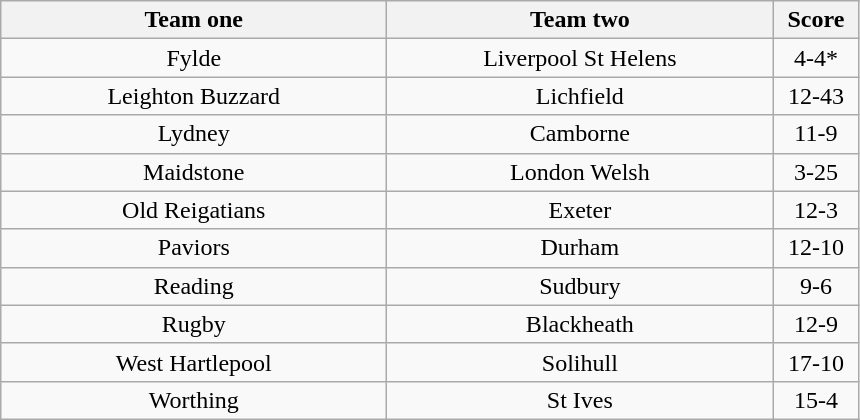<table class="wikitable" style="text-align: center">
<tr>
<th width=250>Team one</th>
<th width=250>Team two</th>
<th width=50>Score</th>
</tr>
<tr>
<td>Fylde</td>
<td>Liverpool St Helens</td>
<td>4-4*</td>
</tr>
<tr>
<td>Leighton Buzzard</td>
<td>Lichfield</td>
<td>12-43</td>
</tr>
<tr>
<td>Lydney</td>
<td>Camborne</td>
<td>11-9</td>
</tr>
<tr>
<td>Maidstone</td>
<td>London Welsh</td>
<td>3-25</td>
</tr>
<tr>
<td>Old Reigatians</td>
<td>Exeter</td>
<td>12-3</td>
</tr>
<tr>
<td>Paviors</td>
<td>Durham</td>
<td>12-10</td>
</tr>
<tr>
<td>Reading</td>
<td>Sudbury</td>
<td>9-6</td>
</tr>
<tr>
<td>Rugby</td>
<td>Blackheath</td>
<td>12-9</td>
</tr>
<tr>
<td>West Hartlepool</td>
<td>Solihull</td>
<td>17-10</td>
</tr>
<tr>
<td>Worthing</td>
<td>St Ives</td>
<td>15-4</td>
</tr>
</table>
